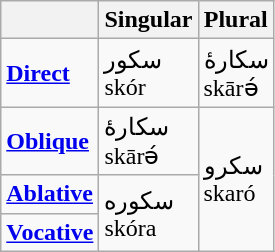<table class="wikitable">
<tr>
<th></th>
<th>Singular</th>
<th>Plural</th>
</tr>
<tr>
<td><strong><a href='#'>Direct</a></strong></td>
<td>سکور<br>skór</td>
<td>سکارۀ<br>skārə́</td>
</tr>
<tr>
<td><strong><a href='#'>Oblique</a></strong></td>
<td>سکارۀ<br>skārə́</td>
<td rowspan="3">سکرو<br>skaró</td>
</tr>
<tr>
<td><strong><a href='#'>Ablative</a></strong></td>
<td rowspan="2">سکوره<br>skóra</td>
</tr>
<tr>
<td><strong><a href='#'>Vocative</a></strong></td>
</tr>
</table>
